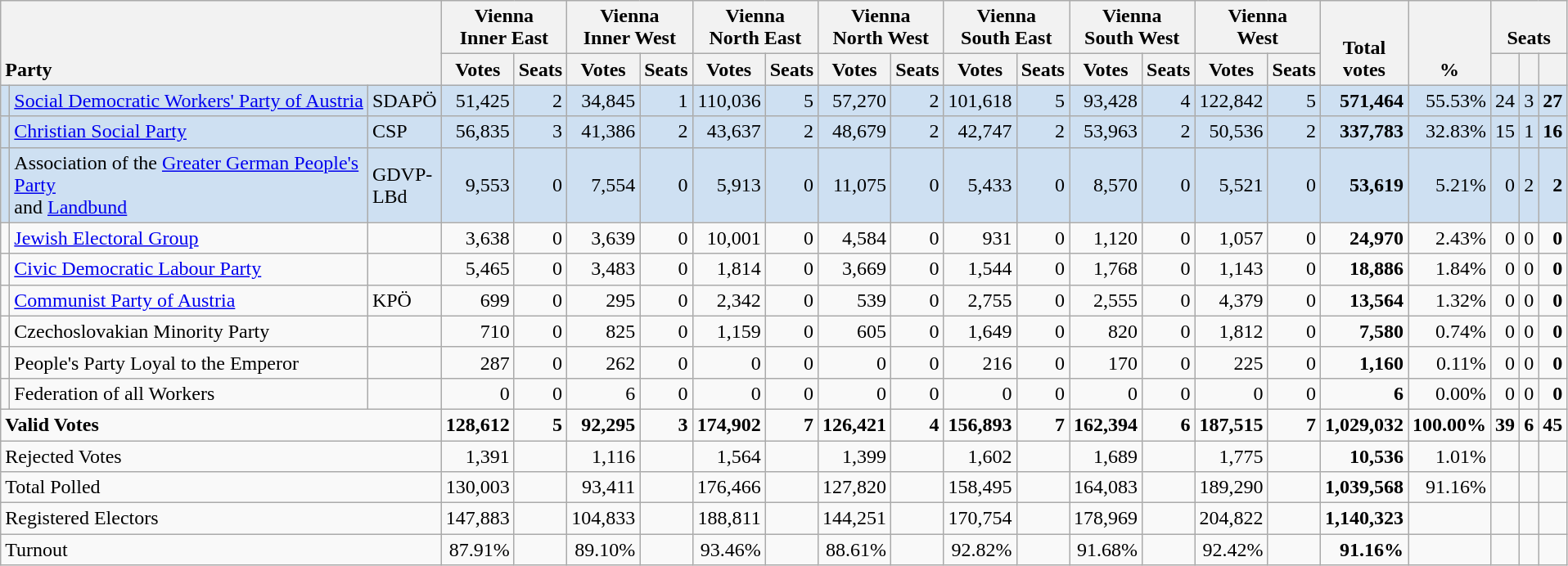<table class="wikitable" border="1" style="text-align:right;">
<tr>
<th style="text-align:left;" valign=bottom rowspan=2 colspan=3>Party</th>
<th align=center valign=bottom colspan=2>Vienna<br>Inner East</th>
<th align=center valign=bottom colspan=2>Vienna<br>Inner West</th>
<th align=center valign=bottom colspan=2>Vienna<br>North East</th>
<th align=center valign=bottom colspan=2>Vienna<br>North West</th>
<th align=center valign=bottom colspan=2>Vienna<br>South East</th>
<th align=center valign=bottom colspan=2>Vienna<br>South West</th>
<th align=center valign=bottom colspan=2>Vienna<br>West</th>
<th align=center valign=bottom rowspan=2 width="50">Total<br>votes</th>
<th align=center valign=bottom rowspan=2 width="50">%</th>
<th align=center valign=bottom colspan=3>Seats</th>
</tr>
<tr>
<th>Votes</th>
<th>Seats</th>
<th>Votes</th>
<th>Seats</th>
<th>Votes</th>
<th>Seats</th>
<th>Votes</th>
<th>Seats</th>
<th>Votes</th>
<th>Seats</th>
<th>Votes</th>
<th>Seats</th>
<th>Votes</th>
<th>Seats</th>
<th align=center valign=bottom width="20"><small></small></th>
<th align=center valign=bottom width="20"><small></small></th>
<th align=center valign=bottom width="20"><small></small></th>
</tr>
<tr style="background:#CEE0F2;">
<td></td>
<td align=left style="white-space: nowrap;"><a href='#'>Social Democratic Workers' Party of Austria</a></td>
<td align=left>SDAPÖ</td>
<td>51,425</td>
<td>2</td>
<td>34,845</td>
<td>1</td>
<td>110,036</td>
<td>5</td>
<td>57,270</td>
<td>2</td>
<td>101,618</td>
<td>5</td>
<td>93,428</td>
<td>4</td>
<td>122,842</td>
<td>5</td>
<td><strong>571,464</strong></td>
<td>55.53%</td>
<td>24</td>
<td>3</td>
<td><strong>27</strong></td>
</tr>
<tr style="background:#CEE0F2;">
<td></td>
<td align=left><a href='#'>Christian Social Party</a></td>
<td align=left>CSP</td>
<td>56,835</td>
<td>3</td>
<td>41,386</td>
<td>2</td>
<td>43,637</td>
<td>2</td>
<td>48,679</td>
<td>2</td>
<td>42,747</td>
<td>2</td>
<td>53,963</td>
<td>2</td>
<td>50,536</td>
<td>2</td>
<td><strong>337,783</strong></td>
<td>32.83%</td>
<td>15</td>
<td>1</td>
<td><strong>16</strong></td>
</tr>
<tr style="background:#CEE0F2;">
<td></td>
<td align=left>Association of the <a href='#'>Greater German People's Party</a><br>and <a href='#'>Landbund</a></td>
<td align=left>GDVP-LBd</td>
<td>9,553</td>
<td>0</td>
<td>7,554</td>
<td>0</td>
<td>5,913</td>
<td>0</td>
<td>11,075</td>
<td>0</td>
<td>5,433</td>
<td>0</td>
<td>8,570</td>
<td>0</td>
<td>5,521</td>
<td>0</td>
<td><strong>53,619</strong></td>
<td>5.21%</td>
<td>0</td>
<td>2</td>
<td><strong>2</strong></td>
</tr>
<tr>
<td></td>
<td align=left><a href='#'>Jewish Electoral Group</a></td>
<td align=left></td>
<td>3,638</td>
<td>0</td>
<td>3,639</td>
<td>0</td>
<td>10,001</td>
<td>0</td>
<td>4,584</td>
<td>0</td>
<td>931</td>
<td>0</td>
<td>1,120</td>
<td>0</td>
<td>1,057</td>
<td>0</td>
<td><strong>24,970</strong></td>
<td>2.43%</td>
<td>0</td>
<td>0</td>
<td><strong>0</strong></td>
</tr>
<tr>
<td></td>
<td align=left><a href='#'>Civic Democratic Labour Party</a></td>
<td align=left></td>
<td>5,465</td>
<td>0</td>
<td>3,483</td>
<td>0</td>
<td>1,814</td>
<td>0</td>
<td>3,669</td>
<td>0</td>
<td>1,544</td>
<td>0</td>
<td>1,768</td>
<td>0</td>
<td>1,143</td>
<td>0</td>
<td><strong>18,886</strong></td>
<td>1.84%</td>
<td>0</td>
<td>0</td>
<td><strong>0</strong></td>
</tr>
<tr>
<td></td>
<td align=left><a href='#'>Communist Party of Austria</a></td>
<td align=left>KPÖ</td>
<td>699</td>
<td>0</td>
<td>295</td>
<td>0</td>
<td>2,342</td>
<td>0</td>
<td>539</td>
<td>0</td>
<td>2,755</td>
<td>0</td>
<td>2,555</td>
<td>0</td>
<td>4,379</td>
<td>0</td>
<td><strong>13,564</strong></td>
<td>1.32%</td>
<td>0</td>
<td>0</td>
<td><strong>0</strong></td>
</tr>
<tr>
<td></td>
<td align=left>Czechoslovakian Minority Party</td>
<td align=left></td>
<td>710</td>
<td>0</td>
<td>825</td>
<td>0</td>
<td>1,159</td>
<td>0</td>
<td>605</td>
<td>0</td>
<td>1,649</td>
<td>0</td>
<td>820</td>
<td>0</td>
<td>1,812</td>
<td>0</td>
<td><strong>7,580</strong></td>
<td>0.74%</td>
<td>0</td>
<td>0</td>
<td><strong>0</strong></td>
</tr>
<tr>
<td></td>
<td align=left>People's Party Loyal to the Emperor</td>
<td align=left></td>
<td>287</td>
<td>0</td>
<td>262</td>
<td>0</td>
<td>0</td>
<td>0</td>
<td>0</td>
<td>0</td>
<td>216</td>
<td>0</td>
<td>170</td>
<td>0</td>
<td>225</td>
<td>0</td>
<td><strong>1,160</strong></td>
<td>0.11%</td>
<td>0</td>
<td>0</td>
<td><strong>0</strong></td>
</tr>
<tr>
<td></td>
<td align=left>Federation of all Workers</td>
<td align=left></td>
<td>0</td>
<td>0</td>
<td>6</td>
<td>0</td>
<td>0</td>
<td>0</td>
<td>0</td>
<td>0</td>
<td>0</td>
<td>0</td>
<td>0</td>
<td>0</td>
<td>0</td>
<td>0</td>
<td><strong>6</strong></td>
<td>0.00%</td>
<td>0</td>
<td>0</td>
<td><strong>0</strong></td>
</tr>
<tr style="font-weight:bold">
<td align=left colspan=3>Valid Votes</td>
<td>128,612</td>
<td>5</td>
<td>92,295</td>
<td>3</td>
<td>174,902</td>
<td>7</td>
<td>126,421</td>
<td>4</td>
<td>156,893</td>
<td>7</td>
<td>162,394</td>
<td>6</td>
<td>187,515</td>
<td>7</td>
<td>1,029,032</td>
<td>100.00%</td>
<td>39</td>
<td>6</td>
<td>45</td>
</tr>
<tr>
<td align=left colspan=3>Rejected Votes</td>
<td>1,391</td>
<td></td>
<td>1,116</td>
<td></td>
<td>1,564</td>
<td></td>
<td>1,399</td>
<td></td>
<td>1,602</td>
<td></td>
<td>1,689</td>
<td></td>
<td>1,775</td>
<td></td>
<td><strong>10,536</strong></td>
<td>1.01%</td>
<td></td>
<td></td>
<td></td>
</tr>
<tr>
<td align=left colspan=3>Total Polled</td>
<td>130,003</td>
<td></td>
<td>93,411</td>
<td></td>
<td>176,466</td>
<td></td>
<td>127,820</td>
<td></td>
<td>158,495</td>
<td></td>
<td>164,083</td>
<td></td>
<td>189,290</td>
<td></td>
<td><strong>1,039,568</strong></td>
<td>91.16%</td>
<td></td>
<td></td>
<td></td>
</tr>
<tr>
<td align=left colspan=3>Registered Electors</td>
<td>147,883</td>
<td></td>
<td>104,833</td>
<td></td>
<td>188,811</td>
<td></td>
<td>144,251</td>
<td></td>
<td>170,754</td>
<td></td>
<td>178,969</td>
<td></td>
<td>204,822</td>
<td></td>
<td><strong>1,140,323</strong></td>
<td></td>
<td></td>
<td></td>
<td></td>
</tr>
<tr>
<td align=left colspan=3>Turnout</td>
<td>87.91%</td>
<td></td>
<td>89.10%</td>
<td></td>
<td>93.46%</td>
<td></td>
<td>88.61%</td>
<td></td>
<td>92.82%</td>
<td></td>
<td>91.68%</td>
<td></td>
<td>92.42%</td>
<td></td>
<td><strong>91.16%</strong></td>
<td></td>
<td></td>
<td></td>
<td></td>
</tr>
</table>
